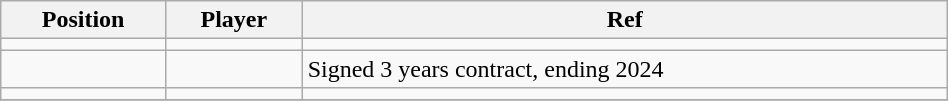<table class="wikitable sortable" style="width:50%; text-align:center; font-size:100%; text-align:left;">
<tr>
<th><strong>Position</strong></th>
<th><strong>Player</strong></th>
<th><strong>Ref</strong></th>
</tr>
<tr>
<td></td>
<td></td>
<td></td>
</tr>
<tr>
<td></td>
<td></td>
<td>Signed 3 years contract, ending 2024 </td>
</tr>
<tr>
<td></td>
<td></td>
<td></td>
</tr>
<tr>
</tr>
</table>
